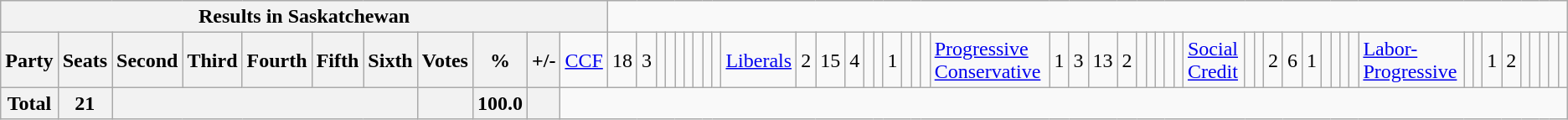<table class="wikitable">
<tr>
<th colspan=12>Results in Saskatchewan</th>
</tr>
<tr>
<th colspan=2>Party</th>
<th>Seats</th>
<th>Second</th>
<th>Third</th>
<th>Fourth</th>
<th>Fifth</th>
<th>Sixth</th>
<th>Votes</th>
<th>%</th>
<th>+/-<br></th>
<td><a href='#'>CCF</a></td>
<td align="right">18</td>
<td align="right">3</td>
<td align="right"></td>
<td align="right"></td>
<td align="right"></td>
<td align="right"></td>
<td align="right"></td>
<td align="right"></td>
<td align="right"><br></td>
<td><a href='#'>Liberals</a></td>
<td align="right">2</td>
<td align="right">15</td>
<td align="right">4</td>
<td align="right"></td>
<td align="right"></td>
<td align="right">1</td>
<td align="right"></td>
<td align="right"></td>
<td align="right"><br></td>
<td><a href='#'>Progressive Conservative</a></td>
<td align="right">1</td>
<td align="right">3</td>
<td align="right">13</td>
<td align="right">2</td>
<td align="right"></td>
<td align="right"></td>
<td align="right"></td>
<td align="right"></td>
<td align="right"><br></td>
<td><a href='#'>Social Credit</a></td>
<td align="right"></td>
<td align="right"></td>
<td align="right">2</td>
<td align="right">6</td>
<td align="right">1</td>
<td align="right"></td>
<td align="right"></td>
<td align="right"></td>
<td align="right"><br></td>
<td><a href='#'>Labor-Progressive</a></td>
<td align="right"></td>
<td align="right"></td>
<td align="right">1</td>
<td align="right">2</td>
<td align="right"></td>
<td align="right"></td>
<td align="right"></td>
<td align="right"></td>
<td align="right"></td>
</tr>
<tr>
<th colspan="2">Total</th>
<th>21</th>
<th colspan="5"></th>
<th></th>
<th>100.0</th>
<th></th>
</tr>
</table>
